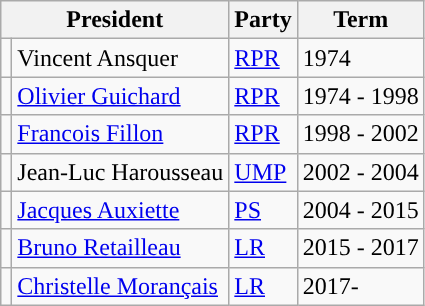<table class="wikitable sortable">
<tr>
<th colspan="2">President</th>
<th>Party</th>
<th>Term</th>
</tr>
<tr>
<td style="color:inherit;background:"></td>
<td>Vincent Ansquer</td>
<td><a href='#'>RPR</a></td>
<td>1974</td>
</tr>
<tr>
<td style="color:inherit;background:"></td>
<td><a href='#'>Olivier Guichard</a></td>
<td><a href='#'>RPR</a></td>
<td>1974 - 1998</td>
</tr>
<tr>
<td style="color:inherit;background:"></td>
<td><a href='#'>Francois Fillon</a></td>
<td><a href='#'>RPR</a></td>
<td>1998 - 2002</td>
</tr>
<tr>
<td style="color:inherit;background:"></td>
<td>Jean-Luc Harousseau</td>
<td><a href='#'>UMP</a></td>
<td>2002 - 2004</td>
</tr>
<tr>
<td style="color:inherit;background:"></td>
<td><a href='#'>Jacques Auxiette</a></td>
<td><a href='#'>PS</a></td>
<td>2004 - 2015</td>
</tr>
<tr>
<td style="color:inherit;background:"></td>
<td><a href='#'>Bruno Retailleau</a></td>
<td><a href='#'>LR</a></td>
<td>2015 - 2017</td>
</tr>
<tr>
<td style="color:inherit;background:"></td>
<td><a href='#'>Christelle Morançais</a></td>
<td><a href='#'>LR</a></td>
<td>2017-</td>
</tr>
</table>
